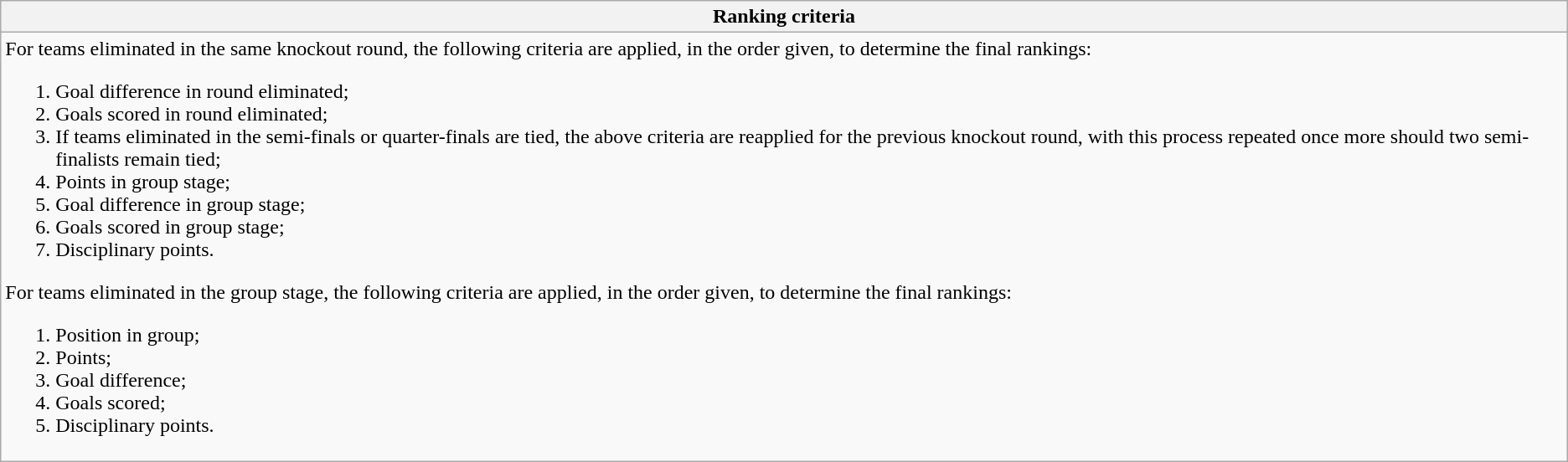<table class="wikitable collapsible collapsed">
<tr>
<th>Ranking criteria</th>
</tr>
<tr>
<td>For teams eliminated in the same knockout round, the following criteria are applied, in the order given, to determine the final rankings:<br><ol><li>Goal difference in round eliminated;</li><li>Goals scored in round eliminated;</li><li>If teams eliminated in the semi-finals or quarter-finals are tied, the above criteria are reapplied for the previous knockout round, with this process repeated once more should two semi-finalists remain tied;</li><li>Points in group stage;</li><li>Goal difference in group stage;</li><li>Goals scored in group stage;</li><li>Disciplinary points.</li></ol>For teams eliminated in the group stage, the following criteria are applied, in the order given, to determine the final rankings:<ol><li>Position in group;</li><li>Points;</li><li>Goal difference;</li><li>Goals scored;</li><li>Disciplinary points.</li></ol></td>
</tr>
</table>
